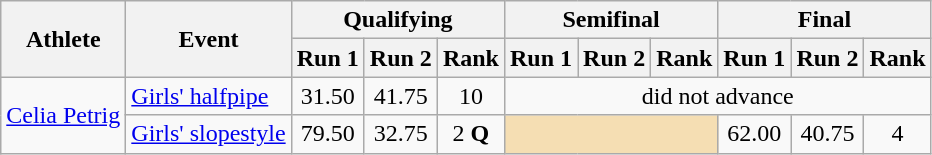<table class="wikitable">
<tr>
<th rowspan="2">Athlete</th>
<th rowspan="2">Event</th>
<th colspan="3">Qualifying</th>
<th colspan="3">Semifinal</th>
<th colspan="3">Final</th>
</tr>
<tr>
<th>Run 1</th>
<th>Run 2</th>
<th>Rank</th>
<th>Run 1</th>
<th>Run 2</th>
<th>Rank</th>
<th>Run 1</th>
<th>Run 2</th>
<th>Rank</th>
</tr>
<tr>
<td rowspan="2"><a href='#'>Celia Petrig</a></td>
<td><a href='#'>Girls' halfpipe</a></td>
<td align="center">31.50</td>
<td align="center">41.75</td>
<td align="center">10</td>
<td align="center" colspan=6>did not advance</td>
</tr>
<tr>
<td><a href='#'>Girls' slopestyle</a></td>
<td align="center">79.50</td>
<td align="center">32.75</td>
<td align="center">2 <strong>Q</strong></td>
<td colspan=3 bgcolor="wheat"></td>
<td align="center">62.00</td>
<td align="center">40.75</td>
<td align="center">4</td>
</tr>
</table>
